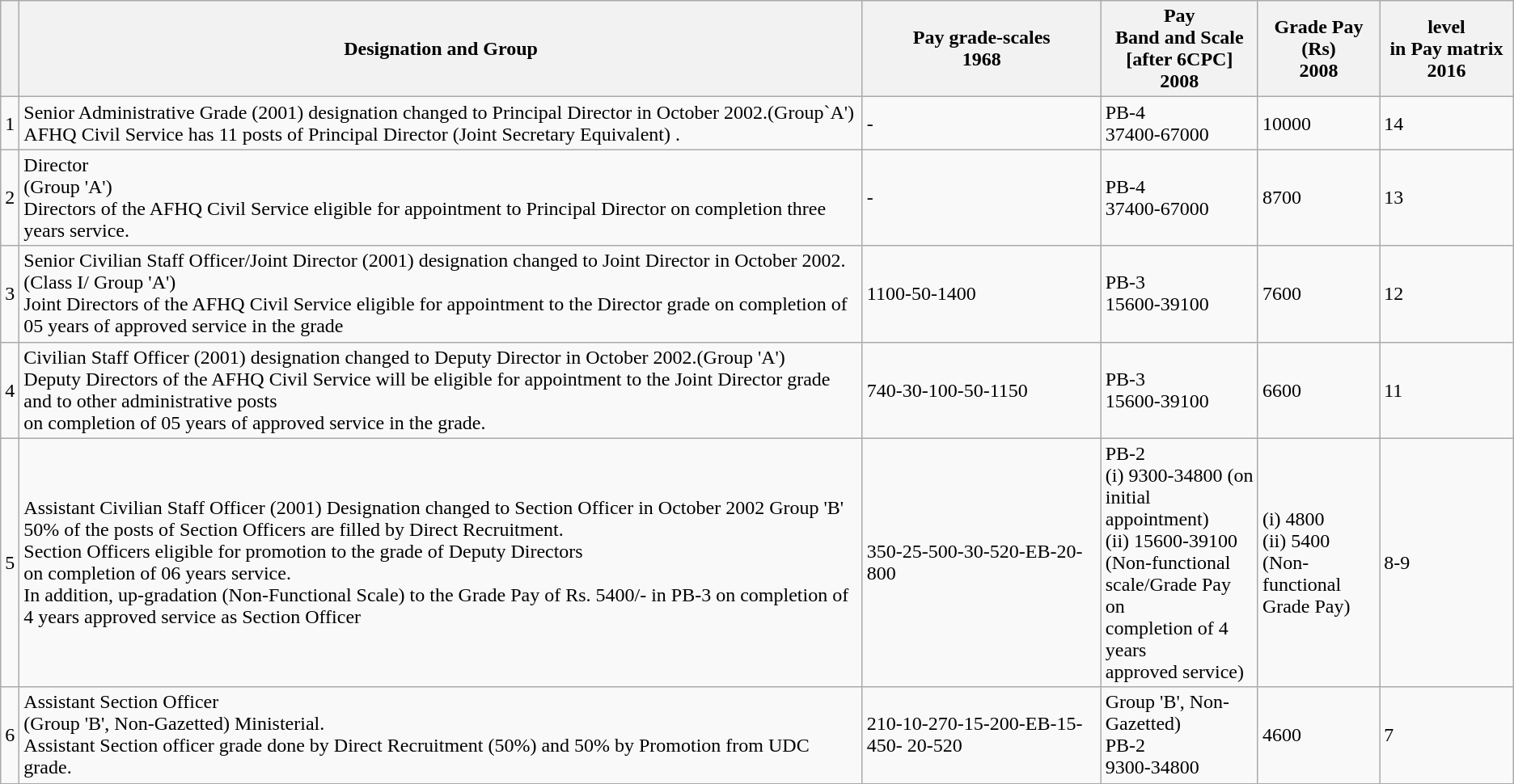<table class="wikitable sortable">
<tr>
<th></th>
<th>Designation and Group</th>
<th>Pay grade-scales<br>1968</th>
<th>Pay<br>Band and Scale<br>[after 6CPC]<br>2008</th>
<th>Grade Pay (Rs)<br>2008</th>
<th>level<br>in Pay matrix 2016</th>
</tr>
<tr>
<td>1</td>
<td>Senior Administrative Grade (2001) designation changed to Principal Director in October 2002.(Group`A')<br>AFHQ Civil Service has 11 posts of Principal Director (Joint Secretary Equivalent) .</td>
<td><em>-</em></td>
<td>PB-4<br>37400-67000</td>
<td>10000</td>
<td>14</td>
</tr>
<tr>
<td>2</td>
<td>Director<br>(Group 'A')<br>Directors of the AFHQ Civil Service eligible for appointment to Principal Director on completion three years service.</td>
<td>-</td>
<td>PB-4<br>37400-67000</td>
<td>8700</td>
<td>13</td>
</tr>
<tr>
<td>3</td>
<td>Senior Civilian Staff Officer/Joint Director (2001) designation changed to Joint Director in October 2002.(Class I/ Group 'A')<br>Joint Directors of the AFHQ Civil Service eligible for appointment to the Director grade on completion of 05 years of approved service in the grade</td>
<td>1100-50-1400</td>
<td>PB-3<br>15600-39100</td>
<td>7600</td>
<td>12</td>
</tr>
<tr>
<td>4</td>
<td>Civilian Staff Officer (2001) designation changed to Deputy Director in October 2002.(Group 'A')<br>Deputy Directors of the AFHQ Civil Service will be eligible for appointment to the Joint Director grade and to other administrative posts<br>on completion of 05 years of approved service in the grade.</td>
<td>740-30-100-50-1150</td>
<td>PB-3<br>15600-39100</td>
<td>6600</td>
<td>11</td>
</tr>
<tr>
<td>5</td>
<td>Assistant Civilian Staff Officer (2001) Designation changed to Section Officer in October 2002 Group 'B'<br>50% of the posts of Section Officers are filled by Direct Recruitment.<br>Section Officers eligible for promotion to the grade of Deputy Directors<br>on completion of 06 years service.<br>In addition, up-gradation (Non-Functional Scale) to the Grade Pay of Rs. 5400/- in PB-3 on completion of 4 years approved service as Section Officer</td>
<td>350-25-500-30-520-EB-20-800</td>
<td>PB-2<br>(i) 9300-34800 (on<br>initial appointment)<br>(ii) 15600-39100<br>(Non-functional<br>scale/Grade Pay on<br>completion of 4 years<br>approved service)</td>
<td>(i) 4800<br>(ii) 5400<br>(Non-<br>functional<br>Grade Pay)</td>
<td>8-9</td>
</tr>
<tr>
<td>6</td>
<td>Assistant Section Officer<br>(Group 'B', Non-Gazetted) Ministerial.<br>Assistant Section officer grade done by Direct Recruitment (50%) and 50% by Promotion from UDC grade.</td>
<td>210-10-270-15-200-EB-15-450- 20-520</td>
<td>Group 'B', Non-<br>Gazetted)<br>PB-2<br>9300-34800</td>
<td>4600</td>
<td>7</td>
</tr>
</table>
